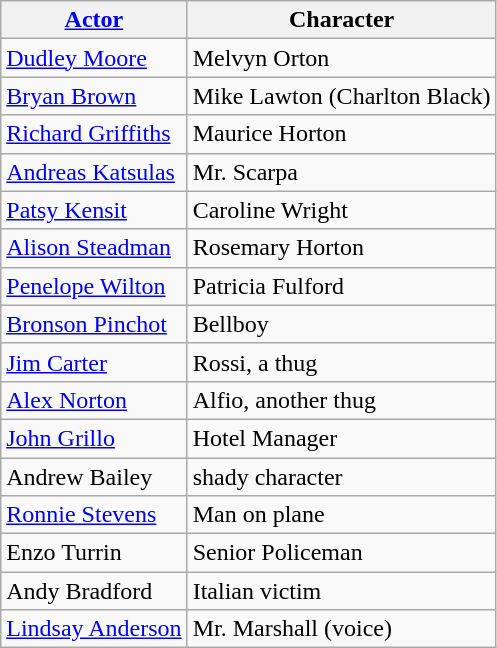<table class="wikitable">
<tr>
<th><a href='#'>Actor</a></th>
<th>Character</th>
</tr>
<tr>
<td><a href='#'>Dudley Moore</a></td>
<td>Melvyn Orton</td>
</tr>
<tr>
<td><a href='#'>Bryan Brown</a></td>
<td>Mike Lawton (Charlton Black)</td>
</tr>
<tr>
<td><a href='#'>Richard Griffiths</a></td>
<td>Maurice Horton</td>
</tr>
<tr>
<td><a href='#'>Andreas Katsulas</a></td>
<td>Mr. Scarpa</td>
</tr>
<tr>
<td><a href='#'>Patsy Kensit</a></td>
<td>Caroline Wright</td>
</tr>
<tr>
<td><a href='#'>Alison Steadman</a></td>
<td>Rosemary Horton</td>
</tr>
<tr>
<td><a href='#'>Penelope Wilton</a></td>
<td>Patricia Fulford</td>
</tr>
<tr>
<td><a href='#'>Bronson Pinchot</a></td>
<td>Bellboy</td>
</tr>
<tr>
<td><a href='#'>Jim Carter</a></td>
<td>Rossi, a thug</td>
</tr>
<tr>
<td><a href='#'>Alex Norton</a></td>
<td>Alfio, another thug</td>
</tr>
<tr>
<td><a href='#'>John Grillo</a></td>
<td>Hotel Manager</td>
</tr>
<tr>
<td>Andrew Bailey</td>
<td>shady character</td>
</tr>
<tr>
<td><a href='#'>Ronnie Stevens</a></td>
<td>Man on plane</td>
</tr>
<tr>
<td>Enzo Turrin</td>
<td>Senior Policeman</td>
</tr>
<tr>
<td>Andy Bradford</td>
<td>Italian victim</td>
</tr>
<tr>
<td><a href='#'>Lindsay Anderson</a></td>
<td>Mr. Marshall (voice)</td>
</tr>
</table>
